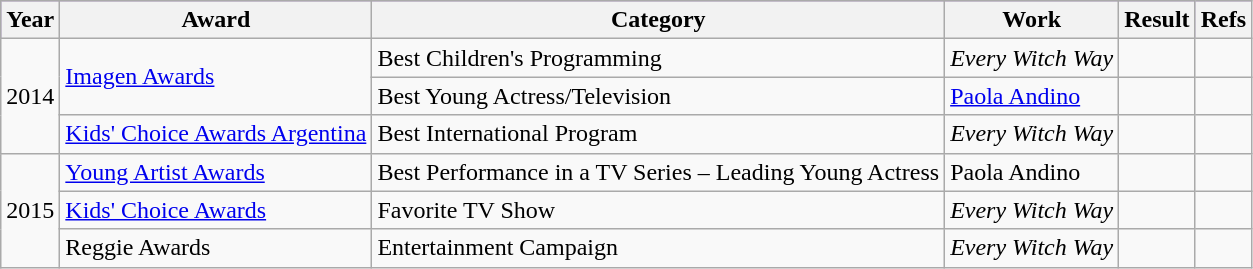<table class="wikitable">
<tr style="background:#96c; text-align:center;">
<th>Year</th>
<th>Award</th>
<th>Category</th>
<th>Work</th>
<th>Result</th>
<th>Refs</th>
</tr>
<tr>
<td rowspan="3">2014</td>
<td rowspan="2"><a href='#'>Imagen Awards</a></td>
<td>Best Children's Programming</td>
<td><em>Every Witch Way</em></td>
<td></td>
<td style="text-align:center;"></td>
</tr>
<tr>
<td>Best Young Actress/Television</td>
<td><a href='#'>Paola Andino</a></td>
<td></td>
<td style="text-align:center;"></td>
</tr>
<tr>
<td><a href='#'>Kids' Choice Awards Argentina</a></td>
<td>Best International Program</td>
<td><em>Every Witch Way</em></td>
<td></td>
<td style="text-align:center;"></td>
</tr>
<tr>
<td rowspan="3">2015</td>
<td><a href='#'>Young Artist Awards</a></td>
<td>Best Performance in a TV Series – Leading Young Actress</td>
<td>Paola Andino</td>
<td></td>
<td style="text-align:center;"></td>
</tr>
<tr>
<td><a href='#'>Kids' Choice Awards</a></td>
<td>Favorite TV Show</td>
<td><em>Every Witch Way</em></td>
<td></td>
<td style="text-align:center;"></td>
</tr>
<tr>
<td>Reggie Awards</td>
<td>Entertainment Campaign</td>
<td><em>Every Witch Way</em></td>
<td></td>
<td style="text-align:center;"></td>
</tr>
</table>
